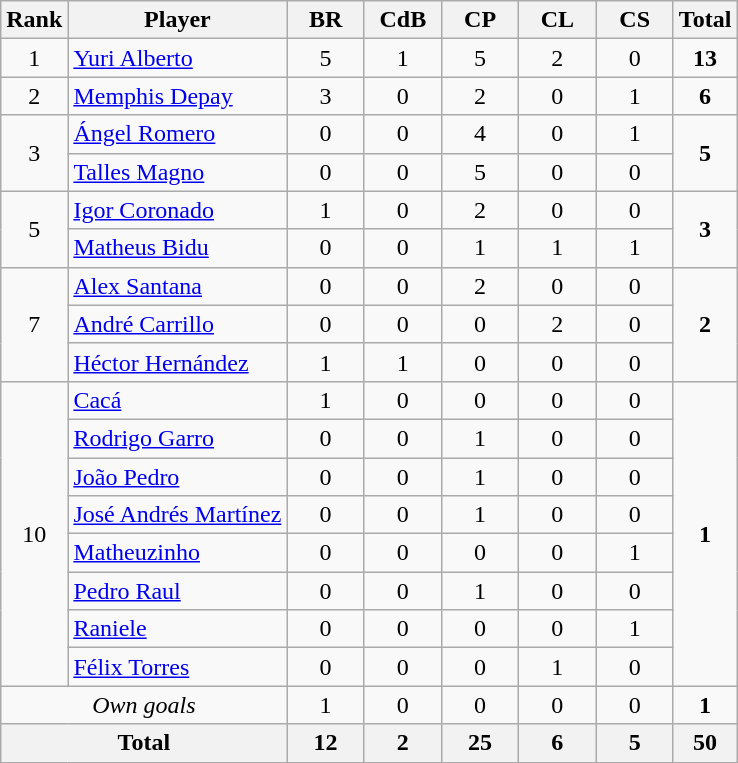<table class="wikitable" style="text-align:center;">
<tr>
<th>Rank</th>
<th>Player</th>
<th width=10.5%><abbr>BR</abbr></th>
<th width=10.5%><abbr>CdB</abbr></th>
<th width=10.5%><abbr>CP</abbr></th>
<th width=10.5%><abbr>CL</abbr></th>
<th width=10.5%><abbr>CS</abbr></th>
<th>Total</th>
</tr>
<tr>
<td>1</td>
<td align=left> <a href='#'>Yuri Alberto</a></td>
<td>5</td>
<td>1</td>
<td>5</td>
<td>2</td>
<td>0</td>
<td><strong>13</strong></td>
</tr>
<tr>
<td>2</td>
<td align=left> <a href='#'>Memphis Depay</a></td>
<td>3</td>
<td>0</td>
<td>2</td>
<td>0</td>
<td>1</td>
<td><strong>6</strong></td>
</tr>
<tr>
<td rowspan=2>3</td>
<td align=left> <a href='#'>Ángel Romero</a></td>
<td>0</td>
<td>0</td>
<td>4</td>
<td>0</td>
<td>1</td>
<td rowspan=2><strong>5</strong></td>
</tr>
<tr>
<td align=left> <a href='#'>Talles Magno</a></td>
<td>0</td>
<td>0</td>
<td>5</td>
<td>0</td>
<td>0</td>
</tr>
<tr>
<td rowspan=2>5</td>
<td align=left> <a href='#'>Igor Coronado</a></td>
<td>1</td>
<td>0</td>
<td>2</td>
<td>0</td>
<td>0</td>
<td rowspan=2><strong>3</strong></td>
</tr>
<tr>
<td align=left> <a href='#'>Matheus Bidu</a></td>
<td>0</td>
<td>0</td>
<td>1</td>
<td>1</td>
<td>1</td>
</tr>
<tr>
<td rowspan=3>7</td>
<td align=left> <a href='#'>Alex Santana</a></td>
<td>0</td>
<td>0</td>
<td>2</td>
<td>0</td>
<td>0</td>
<td rowspan=3><strong>2</strong></td>
</tr>
<tr>
<td align=left> <a href='#'>André Carrillo</a></td>
<td>0</td>
<td>0</td>
<td>0</td>
<td>2</td>
<td>0</td>
</tr>
<tr>
<td align=left> <a href='#'>Héctor Hernández</a></td>
<td>1</td>
<td>1</td>
<td>0</td>
<td>0</td>
<td>0</td>
</tr>
<tr>
<td rowspan=8>10</td>
<td align=left> <a href='#'>Cacá</a></td>
<td>1</td>
<td>0</td>
<td>0</td>
<td>0</td>
<td>0</td>
<td rowspan=8><strong>1</strong></td>
</tr>
<tr>
<td align=left> <a href='#'>Rodrigo Garro</a></td>
<td>0</td>
<td>0</td>
<td>1</td>
<td>0</td>
<td>0</td>
</tr>
<tr>
<td align=left> <a href='#'>João Pedro</a></td>
<td>0</td>
<td>0</td>
<td>1</td>
<td>0</td>
<td>0</td>
</tr>
<tr>
<td align=left> <a href='#'>José Andrés Martínez</a></td>
<td>0</td>
<td>0</td>
<td>1</td>
<td>0</td>
<td>0</td>
</tr>
<tr>
<td align=left> <a href='#'>Matheuzinho</a></td>
<td>0</td>
<td>0</td>
<td>0</td>
<td>0</td>
<td>1</td>
</tr>
<tr>
<td align=left> <a href='#'>Pedro Raul</a></td>
<td>0</td>
<td>0</td>
<td>1</td>
<td>0</td>
<td>0</td>
</tr>
<tr>
<td align=left> <a href='#'>Raniele</a></td>
<td>0</td>
<td>0</td>
<td>0</td>
<td>0</td>
<td>1</td>
</tr>
<tr>
<td align=left> <a href='#'>Félix Torres</a></td>
<td>0</td>
<td>0</td>
<td>0</td>
<td>1</td>
<td>0</td>
</tr>
<tr>
<td align=center colspan=2><em>Own goals</em></td>
<td>1</td>
<td>0</td>
<td>0</td>
<td>0</td>
<td>0</td>
<td><strong>1</strong></td>
</tr>
<tr>
<th colspan=2>Total</th>
<th>12</th>
<th>2</th>
<th>25</th>
<th>6</th>
<th>5</th>
<th>50</th>
</tr>
</table>
